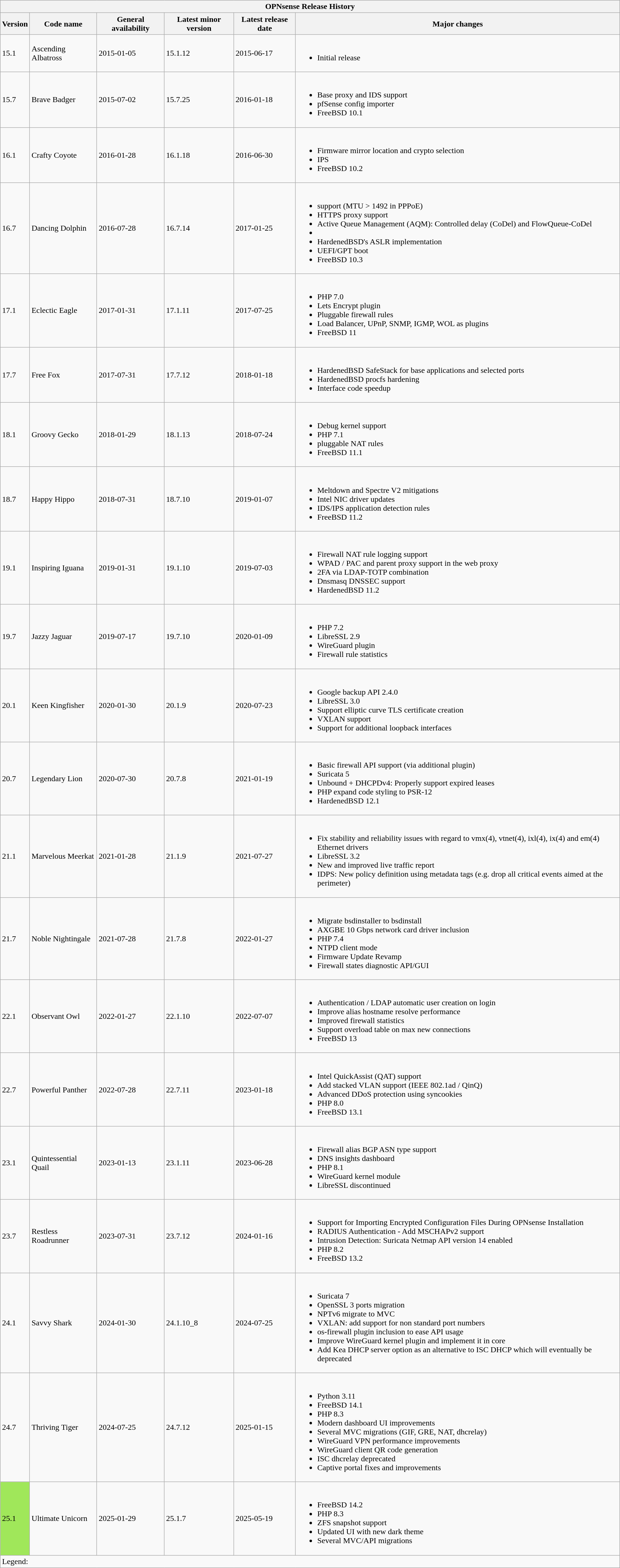<table class="wikitable collapsible">
<tr>
<th colspan="6">OPNsense Release History</th>
</tr>
<tr>
<th>Version</th>
<th>Code name</th>
<th>General availability</th>
<th>Latest minor version</th>
<th>Latest release date</th>
<th>Major changes</th>
</tr>
<tr>
<td>15.1</td>
<td>Ascending Albatross</td>
<td>2015-01-05</td>
<td>15.1.12</td>
<td>2015-06-17</td>
<td><br><ul><li>Initial release</li></ul></td>
</tr>
<tr>
<td>15.7</td>
<td>Brave Badger</td>
<td>2015-07-02</td>
<td>15.7.25</td>
<td>2016-01-18</td>
<td><br><ul><li>Base proxy and IDS support</li><li>pfSense config importer</li><li>FreeBSD 10.1</li></ul></td>
</tr>
<tr>
<td>16.1</td>
<td>Crafty Coyote</td>
<td>2016-01-28</td>
<td>16.1.18</td>
<td>2016-06-30</td>
<td><br><ul><li>Firmware mirror location and crypto selection</li><li>IPS</li><li>FreeBSD 10.2</li></ul></td>
</tr>
<tr>
<td>16.7</td>
<td>Dancing Dolphin</td>
<td>2016-07-28</td>
<td>16.7.14</td>
<td>2017-01-25</td>
<td><br><ul><li> support (MTU > 1492 in PPPoE)</li><li>HTTPS proxy support</li><li>Active Queue Management (AQM): Controlled delay (CoDel) and FlowQueue-CoDel</li><li></li><li>HardenedBSD's ASLR implementation</li><li>UEFI/GPT boot</li><li>FreeBSD 10.3</li></ul></td>
</tr>
<tr>
<td>17.1</td>
<td>Eclectic Eagle</td>
<td>2017-01-31</td>
<td>17.1.11</td>
<td>2017-07-25</td>
<td><br><ul><li>PHP 7.0</li><li>Lets Encrypt plugin</li><li>Pluggable firewall rules</li><li>Load Balancer, UPnP, SNMP, IGMP, WOL as plugins</li><li>FreeBSD 11</li></ul></td>
</tr>
<tr>
<td>17.7</td>
<td>Free Fox</td>
<td>2017-07-31</td>
<td>17.7.12</td>
<td>2018-01-18</td>
<td><br><ul><li>HardenedBSD SafeStack for base applications and selected ports</li><li>HardenedBSD procfs hardening</li><li>Interface code speedup</li></ul></td>
</tr>
<tr>
<td>18.1</td>
<td>Groovy Gecko</td>
<td>2018-01-29</td>
<td>18.1.13</td>
<td>2018-07-24</td>
<td><br><ul><li>Debug kernel support</li><li>PHP 7.1</li><li>pluggable NAT rules</li><li>FreeBSD 11.1</li></ul></td>
</tr>
<tr>
<td>18.7</td>
<td>Happy Hippo</td>
<td>2018-07-31</td>
<td>18.7.10</td>
<td>2019-01-07</td>
<td><br><ul><li>Meltdown and Spectre V2 mitigations</li><li>Intel NIC driver updates</li><li>IDS/IPS application detection rules</li><li>FreeBSD 11.2</li></ul></td>
</tr>
<tr>
<td>19.1</td>
<td>Inspiring Iguana</td>
<td>2019-01-31</td>
<td>19.1.10</td>
<td>2019-07-03</td>
<td><br><ul><li>Firewall NAT rule logging support</li><li>WPAD / PAC and parent proxy support in the web proxy</li><li>2FA via LDAP-TOTP combination</li><li>Dnsmasq DNSSEC support</li><li>HardenedBSD 11.2</li></ul></td>
</tr>
<tr>
<td>19.7</td>
<td>Jazzy Jaguar</td>
<td>2019-07-17</td>
<td>19.7.10</td>
<td>2020-01-09</td>
<td><br><ul><li>PHP 7.2</li><li>LibreSSL 2.9</li><li>WireGuard plugin</li><li>Firewall rule statistics</li></ul></td>
</tr>
<tr>
<td>20.1</td>
<td>Keen Kingfisher</td>
<td>2020-01-30</td>
<td>20.1.9</td>
<td>2020-07-23</td>
<td><br><ul><li>Google backup API 2.4.0</li><li>LibreSSL 3.0</li><li>Support elliptic curve TLS certificate creation</li><li>VXLAN support</li><li>Support for additional loopback interfaces</li></ul></td>
</tr>
<tr>
<td>20.7</td>
<td>Legendary Lion</td>
<td>2020-07-30</td>
<td>20.7.8</td>
<td>2021-01-19</td>
<td><br><ul><li>Basic firewall API support (via additional plugin)</li><li>Suricata 5</li><li>Unbound + DHCPDv4: Properly support expired leases</li><li>PHP expand code styling to PSR-12</li><li>HardenedBSD 12.1</li></ul></td>
</tr>
<tr>
<td>21.1</td>
<td>Marvelous Meerkat</td>
<td>2021-01-28</td>
<td>21.1.9</td>
<td>2021-07-27</td>
<td><br><ul><li>Fix stability and reliability issues with regard to vmx(4), vtnet(4), ixl(4), ix(4) and em(4) Ethernet drivers</li><li>LibreSSL 3.2</li><li>New and improved live traffic report</li><li>IDPS: New policy definition using metadata tags (e.g. drop all critical events aimed at the perimeter)</li></ul></td>
</tr>
<tr>
<td>21.7</td>
<td>Noble Nightingale</td>
<td>2021-07-28</td>
<td>21.7.8</td>
<td>2022-01-27</td>
<td><br><ul><li>Migrate bsdinstaller to bsdinstall</li><li>AXGBE 10 Gbps network card driver inclusion</li><li>PHP 7.4</li><li>NTPD client mode</li><li>Firmware Update Revamp</li><li>Firewall states diagnostic API/GUI</li></ul></td>
</tr>
<tr>
<td>22.1</td>
<td>Observant Owl</td>
<td>2022-01-27</td>
<td>22.1.10</td>
<td>2022-07-07</td>
<td><br><ul><li>Authentication / LDAP automatic user creation on login</li><li>Improve alias hostname resolve performance</li><li>Improved firewall statistics</li><li>Support overload table on max new connections</li><li>FreeBSD 13</li></ul></td>
</tr>
<tr>
<td>22.7</td>
<td>Powerful Panther</td>
<td>2022-07-28</td>
<td>22.7.11</td>
<td>2023-01-18</td>
<td><br><ul><li>Intel QuickAssist (QAT) support</li><li>Add stacked VLAN support (IEEE 802.1ad / QinQ)</li><li>Advanced DDoS protection using syncookies</li><li>PHP 8.0</li><li>FreeBSD 13.1</li></ul></td>
</tr>
<tr>
<td>23.1</td>
<td>Quintessential Quail</td>
<td>2023-01-13</td>
<td>23.1.11</td>
<td>2023-06-28</td>
<td><br><ul><li>Firewall alias BGP ASN type support</li><li>DNS insights dashboard</li><li>PHP 8.1</li><li>WireGuard kernel module</li><li>LibreSSL discontinued</li></ul></td>
</tr>
<tr>
<td>23.7</td>
<td>Restless Roadrunner</td>
<td>2023-07-31</td>
<td>23.7.12</td>
<td>2024-01-16</td>
<td><br><ul><li>Support for Importing Encrypted Configuration Files During OPNsense Installation</li><li>RADIUS Authentication - Add MSCHAPv2 support</li><li>Intrusion Detection: Suricata Netmap API version 14 enabled</li><li>PHP 8.2</li><li>FreeBSD 13.2</li></ul></td>
</tr>
<tr>
<td>24.1</td>
<td>Savvy Shark</td>
<td>2024-01-30</td>
<td>24.1.10_8</td>
<td>2024-07-25</td>
<td><br><ul><li>Suricata 7</li><li>OpenSSL 3 ports migration</li><li>NPTv6 migrate to MVC</li><li>VXLAN: add support for non standard port numbers</li><li>os-firewall plugin inclusion to ease API usage</li><li>Improve WireGuard kernel plugin and implement it in core</li><li>Add Kea DHCP server option as an alternative to ISC DHCP which will eventually be deprecated</li></ul></td>
</tr>
<tr>
<td>24.7</td>
<td>Thriving Tiger</td>
<td>2024-07-25</td>
<td>24.7.12</td>
<td>2025-01-15</td>
<td><br><ul><li>Python 3.11</li><li>FreeBSD 14.1</li><li>PHP 8.3</li><li>Modern dashboard UI improvements</li><li>Several MVC migrations (GIF, GRE, NAT, dhcrelay)</li><li>WireGuard VPN performance improvements</li><li>WireGuard client QR code generation</li><li>ISC dhcrelay deprecated</li><li>Captive portal fixes and improvements</li></ul></td>
</tr>
<tr>
<td style="background:#a0e75a;">25.1</td>
<td>Ultimate Unicorn</td>
<td>2025-01-29</td>
<td>25.1.7</td>
<td>2025-05-19</td>
<td><br><ul><li>FreeBSD 14.2</li><li>PHP 8.3</li><li>ZFS snapshot support</li><li>Updated UI with new dark theme</li><li>Several MVC/API migrations</li></ul></td>
</tr>
<tr>
<td colspan="6">Legend:  </td>
</tr>
</table>
